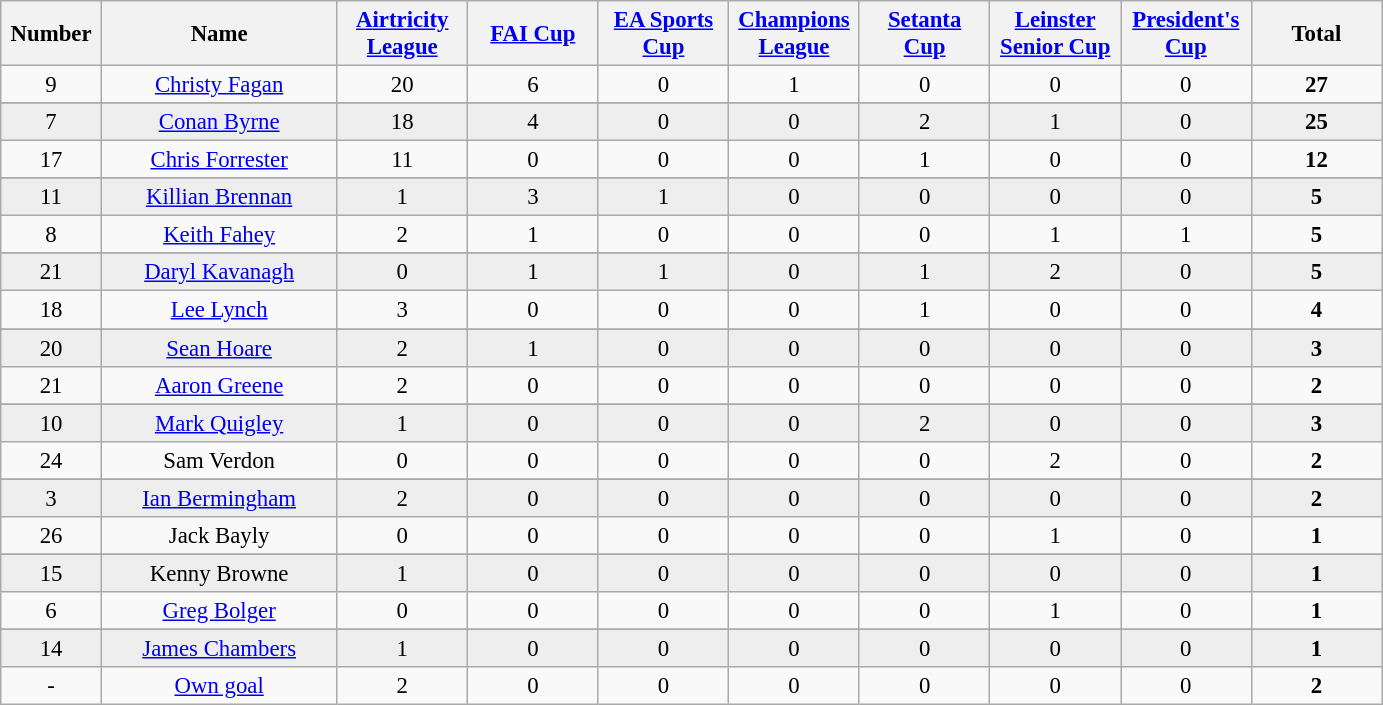<table class="wikitable" style="font-size: 95%; text-align: center;">
<tr>
<th width=60>Number</th>
<th width=150>Name</th>
<th width=80><a href='#'>Airtricity League</a></th>
<th width=80><a href='#'>FAI Cup</a></th>
<th width=80><a href='#'>EA Sports Cup</a></th>
<th width=80><a href='#'>Champions League</a></th>
<th width=80><a href='#'>Setanta Cup</a></th>
<th width=80><a href='#'>Leinster Senior Cup</a></th>
<th width=80><a href='#'>President's Cup</a></th>
<th width=80>Total</th>
</tr>
<tr>
<td>9</td>
<td><a href='#'>Christy Fagan</a></td>
<td>20</td>
<td>6</td>
<td>0</td>
<td>1</td>
<td>0</td>
<td>0</td>
<td>0</td>
<td><strong>27</strong></td>
</tr>
<tr>
</tr>
<tr bgcolor=#EEEEEE>
<td>7</td>
<td><a href='#'>Conan Byrne</a></td>
<td>18</td>
<td>4</td>
<td>0</td>
<td>0</td>
<td>2</td>
<td>1</td>
<td>0</td>
<td><strong>25</strong></td>
</tr>
<tr>
<td>17</td>
<td><a href='#'>Chris Forrester</a></td>
<td>11</td>
<td>0</td>
<td>0</td>
<td>0</td>
<td>1</td>
<td>0</td>
<td>0</td>
<td><strong>12</strong></td>
</tr>
<tr>
</tr>
<tr bgcolor=#EEEEEE>
<td>11</td>
<td><a href='#'>Killian Brennan</a></td>
<td>1</td>
<td>3</td>
<td>1</td>
<td>0</td>
<td>0</td>
<td>0</td>
<td>0</td>
<td><strong>5</strong></td>
</tr>
<tr>
<td>8</td>
<td><a href='#'>Keith Fahey</a></td>
<td>2</td>
<td>1</td>
<td>0</td>
<td>0</td>
<td>0</td>
<td>1</td>
<td>1</td>
<td><strong>5</strong></td>
</tr>
<tr>
</tr>
<tr bgcolor=#EEEEEE>
<td>21</td>
<td><a href='#'>Daryl Kavanagh</a></td>
<td>0</td>
<td>1</td>
<td>1</td>
<td>0</td>
<td>1</td>
<td>2</td>
<td>0</td>
<td><strong>5</strong></td>
</tr>
<tr>
<td>18</td>
<td><a href='#'>Lee Lynch</a></td>
<td>3</td>
<td>0</td>
<td>0</td>
<td>0</td>
<td>1</td>
<td>0</td>
<td>0</td>
<td><strong>4</strong></td>
</tr>
<tr>
</tr>
<tr bgcolor=#EEEEEE>
<td>20</td>
<td><a href='#'>Sean Hoare</a></td>
<td>2</td>
<td>1</td>
<td>0</td>
<td>0</td>
<td>0</td>
<td>0</td>
<td>0</td>
<td><strong>3</strong></td>
</tr>
<tr>
<td>21</td>
<td><a href='#'>Aaron Greene</a></td>
<td>2</td>
<td>0</td>
<td>0</td>
<td>0</td>
<td>0</td>
<td>0</td>
<td>0</td>
<td><strong>2</strong></td>
</tr>
<tr>
</tr>
<tr bgcolor=#EEEEEE>
<td>10</td>
<td><a href='#'>Mark Quigley</a></td>
<td>1</td>
<td>0</td>
<td>0</td>
<td>0</td>
<td>2</td>
<td>0</td>
<td>0</td>
<td><strong>3</strong></td>
</tr>
<tr>
<td>24</td>
<td>Sam Verdon</td>
<td>0</td>
<td>0</td>
<td>0</td>
<td>0</td>
<td>0</td>
<td>2</td>
<td>0</td>
<td><strong>2</strong></td>
</tr>
<tr>
</tr>
<tr bgcolor=#EEEEEE>
<td>3</td>
<td><a href='#'>Ian Bermingham</a></td>
<td>2</td>
<td>0</td>
<td>0</td>
<td>0</td>
<td>0</td>
<td>0</td>
<td>0</td>
<td><strong>2</strong></td>
</tr>
<tr>
<td>26</td>
<td>Jack Bayly</td>
<td>0</td>
<td>0</td>
<td>0</td>
<td>0</td>
<td>0</td>
<td>1</td>
<td>0</td>
<td><strong>1</strong></td>
</tr>
<tr>
</tr>
<tr bgcolor=#EEEEEE>
<td>15</td>
<td>Kenny Browne</td>
<td>1</td>
<td>0</td>
<td>0</td>
<td>0</td>
<td>0</td>
<td>0</td>
<td>0</td>
<td><strong>1</strong></td>
</tr>
<tr>
<td>6</td>
<td><a href='#'>Greg Bolger</a></td>
<td>0</td>
<td>0</td>
<td>0</td>
<td>0</td>
<td>0</td>
<td>1</td>
<td>0</td>
<td><strong>1</strong></td>
</tr>
<tr>
</tr>
<tr bgcolor=#EEEEEE>
<td>14</td>
<td><a href='#'>James Chambers</a></td>
<td>1</td>
<td>0</td>
<td>0</td>
<td>0</td>
<td>0</td>
<td>0</td>
<td>0</td>
<td><strong>1</strong></td>
</tr>
<tr>
<td>-</td>
<td><a href='#'>Own goal</a></td>
<td>2</td>
<td>0</td>
<td>0</td>
<td>0</td>
<td>0</td>
<td>0</td>
<td>0</td>
<td><strong>2</strong></td>
</tr>
</table>
